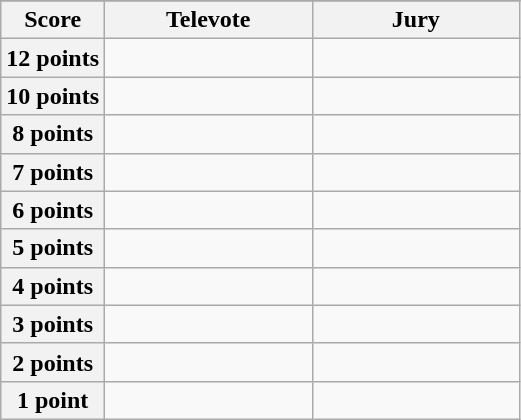<table class="wikitable">
<tr>
</tr>
<tr>
<th scope="col" width="20%">Score</th>
<th scope="col" width="40%">Televote</th>
<th scope="col" width="40%">Jury</th>
</tr>
<tr>
<th scope="row">12 points</th>
<td></td>
<td></td>
</tr>
<tr>
<th scope="row">10 points</th>
<td></td>
<td></td>
</tr>
<tr>
<th scope="row">8 points</th>
<td></td>
<td></td>
</tr>
<tr>
<th scope="row">7 points</th>
<td></td>
<td></td>
</tr>
<tr>
<th scope="row">6 points</th>
<td></td>
<td></td>
</tr>
<tr>
<th scope="row">5 points</th>
<td></td>
<td></td>
</tr>
<tr>
<th scope="row">4 points</th>
<td></td>
<td></td>
</tr>
<tr>
<th scope="row">3 points</th>
<td></td>
<td></td>
</tr>
<tr>
<th scope="row">2 points</th>
<td></td>
<td></td>
</tr>
<tr>
<th scope="row">1 point</th>
<td></td>
<td></td>
</tr>
</table>
